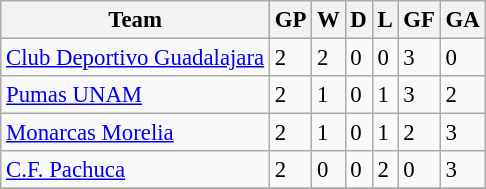<table class="wikitable" style="text-align: left; font-size:95%;">
<tr>
<th>Team</th>
<th>GP</th>
<th>W</th>
<th>D</th>
<th>L</th>
<th>GF</th>
<th>GA</th>
</tr>
<tr>
<td><a href='#'>Club Deportivo Guadalajara</a></td>
<td>2</td>
<td>2</td>
<td>0</td>
<td>0</td>
<td>3</td>
<td>0</td>
</tr>
<tr>
<td><a href='#'>Pumas UNAM</a></td>
<td>2</td>
<td>1</td>
<td>0</td>
<td>1</td>
<td>3</td>
<td>2</td>
</tr>
<tr>
<td><a href='#'>Monarcas Morelia</a></td>
<td>2</td>
<td>1</td>
<td>0</td>
<td>1</td>
<td>2</td>
<td>3</td>
</tr>
<tr>
<td><a href='#'>C.F. Pachuca</a></td>
<td>2</td>
<td>0</td>
<td>0</td>
<td>2</td>
<td>0</td>
<td>3</td>
</tr>
<tr>
</tr>
</table>
